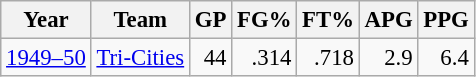<table class="wikitable sortable" style="font-size:95%; text-align:right;">
<tr>
<th>Year</th>
<th>Team</th>
<th>GP</th>
<th>FG%</th>
<th>FT%</th>
<th>APG</th>
<th>PPG</th>
</tr>
<tr>
<td style="text-align:left;"><a href='#'>1949–50</a></td>
<td style="text-align:left;"><a href='#'>Tri-Cities</a></td>
<td>44</td>
<td>.314</td>
<td>.718</td>
<td>2.9</td>
<td>6.4</td>
</tr>
</table>
